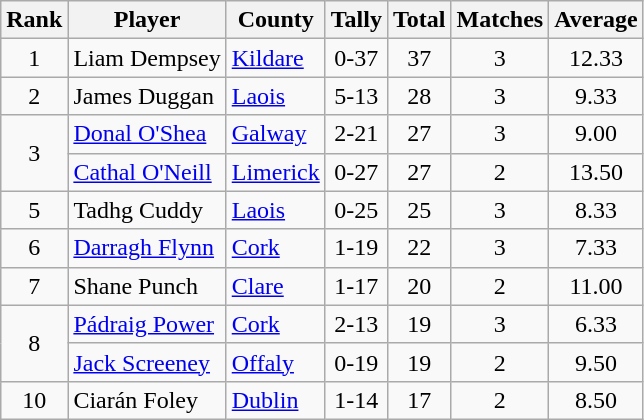<table class="wikitable">
<tr>
<th>Rank</th>
<th>Player</th>
<th>County</th>
<th>Tally</th>
<th>Total</th>
<th>Matches</th>
<th>Average</th>
</tr>
<tr>
<td rowspan=1 align=center>1</td>
<td>Liam Dempsey</td>
<td><a href='#'>Kildare</a></td>
<td align=center>0-37</td>
<td align=center>37</td>
<td align=center>3</td>
<td align=center>12.33</td>
</tr>
<tr>
<td rowspan=1 align=center>2</td>
<td>James Duggan</td>
<td><a href='#'>Laois</a></td>
<td align=center>5-13</td>
<td align=center>28</td>
<td align=center>3</td>
<td align=center>9.33</td>
</tr>
<tr>
<td rowspan=2 align=center>3</td>
<td><a href='#'>Donal O'Shea</a></td>
<td><a href='#'>Galway</a></td>
<td align=center>2-21</td>
<td align=center>27</td>
<td align=center>3</td>
<td align=center>9.00</td>
</tr>
<tr>
<td><a href='#'>Cathal O'Neill</a></td>
<td><a href='#'>Limerick</a></td>
<td align=center>0-27</td>
<td align=center>27</td>
<td align=center>2</td>
<td align=center>13.50</td>
</tr>
<tr>
<td rowspan=1 align=center>5</td>
<td>Tadhg Cuddy</td>
<td><a href='#'>Laois</a></td>
<td align=center>0-25</td>
<td align=center>25</td>
<td align=center>3</td>
<td align=center>8.33</td>
</tr>
<tr>
<td rowspan=1 align=center>6</td>
<td><a href='#'>Darragh Flynn</a></td>
<td><a href='#'>Cork</a></td>
<td align=center>1-19</td>
<td align=center>22</td>
<td align=center>3</td>
<td align=center>7.33</td>
</tr>
<tr>
<td rowspan=1 align=center>7</td>
<td>Shane Punch</td>
<td><a href='#'>Clare</a></td>
<td align=center>1-17</td>
<td align=center>20</td>
<td align=center>2</td>
<td align=center>11.00</td>
</tr>
<tr>
<td rowspan=2 align=center>8</td>
<td><a href='#'>Pádraig Power</a></td>
<td><a href='#'>Cork</a></td>
<td align=center>2-13</td>
<td align=center>19</td>
<td align=center>3</td>
<td align=center>6.33</td>
</tr>
<tr>
<td><a href='#'>Jack Screeney</a></td>
<td><a href='#'>Offaly</a></td>
<td align=center>0-19</td>
<td align=center>19</td>
<td align=center>2</td>
<td align=center>9.50</td>
</tr>
<tr>
<td rowspan=1 align=center>10</td>
<td>Ciarán Foley</td>
<td><a href='#'>Dublin</a></td>
<td align=center>1-14</td>
<td align=center>17</td>
<td align=center>2</td>
<td align=center>8.50</td>
</tr>
</table>
